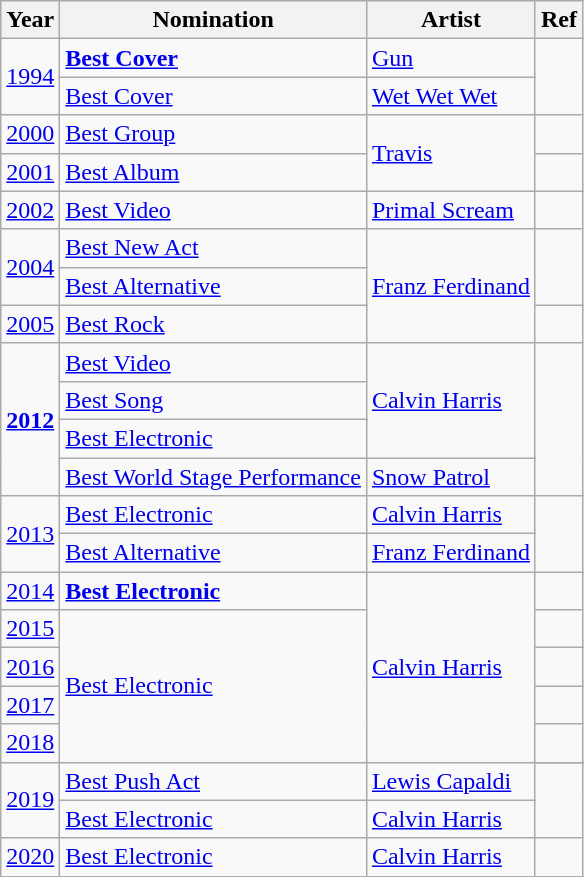<table class="wikitable">
<tr>
<th>Year</th>
<th>Nomination</th>
<th>Artist</th>
<th>Ref</th>
</tr>
<tr>
<td rowspan=2><a href='#'>1994</a></td>
<td><strong><a href='#'>Best Cover</a></strong></td>
<td><a href='#'>Gun</a></td>
<td rowspan=2></td>
</tr>
<tr>
<td><a href='#'>Best Cover</a></td>
<td><a href='#'>Wet Wet Wet</a></td>
</tr>
<tr>
<td><a href='#'>2000</a></td>
<td><a href='#'>Best Group</a></td>
<td rowspan=2><a href='#'>Travis</a></td>
<td rowspan=1></td>
</tr>
<tr>
<td><a href='#'>2001</a></td>
<td><a href='#'>Best Album</a></td>
<td rowspan=1></td>
</tr>
<tr>
<td><a href='#'>2002</a></td>
<td><a href='#'>Best Video</a></td>
<td><a href='#'>Primal Scream</a></td>
<td rowspan=1></td>
</tr>
<tr>
<td rowspan=2><a href='#'>2004</a></td>
<td><a href='#'>Best New Act</a></td>
<td rowspan=3><a href='#'>Franz Ferdinand</a></td>
<td rowspan=2></td>
</tr>
<tr>
<td><a href='#'>Best Alternative</a></td>
</tr>
<tr>
<td><a href='#'>2005</a></td>
<td><a href='#'>Best Rock</a></td>
<td rowspan=1></td>
</tr>
<tr>
<td rowspan=4><strong><a href='#'>2012</a></strong></td>
<td><a href='#'>Best Video</a></td>
<td rowspan=3><a href='#'>Calvin Harris</a></td>
<td rowspan=4></td>
</tr>
<tr>
<td><a href='#'>Best Song</a></td>
</tr>
<tr>
<td><a href='#'>Best Electronic</a></td>
</tr>
<tr>
<td><a href='#'>Best World Stage Performance</a></td>
<td><a href='#'>Snow Patrol</a></td>
</tr>
<tr>
<td rowspan=2><a href='#'>2013</a></td>
<td><a href='#'>Best Electronic</a></td>
<td><a href='#'>Calvin Harris</a></td>
<td rowspan=2></td>
</tr>
<tr>
<td><a href='#'>Best Alternative</a></td>
<td><a href='#'>Franz Ferdinand</a></td>
</tr>
<tr>
<td><a href='#'>2014</a></td>
<td><strong><a href='#'>Best Electronic</a></strong></td>
<td rowspan=6><a href='#'>Calvin Harris</a></td>
<td rowspan=1></td>
</tr>
<tr>
<td><a href='#'>2015</a></td>
<td rowspan=5><a href='#'>Best Electronic</a></td>
<td rowspan=1></td>
</tr>
<tr>
<td><a href='#'>2016</a></td>
<td rowspan=1></td>
</tr>
<tr>
<td><a href='#'>2017</a></td>
<td rowspan=1></td>
</tr>
<tr>
<td><a href='#'>2018</a></td>
<td rowspan=1></td>
</tr>
<tr>
<td rowspan=3><a href='#'>2019</a></td>
</tr>
<tr>
<td><a href='#'>Best Push Act</a></td>
<td><a href='#'>Lewis Capaldi</a></td>
<td rowspan=2></td>
</tr>
<tr>
<td><a href='#'>Best Electronic</a></td>
<td><a href='#'>Calvin Harris</a></td>
</tr>
<tr>
<td><a href='#'>2020</a></td>
<td><a href='#'>Best Electronic</a></td>
<td><a href='#'>Calvin Harris</a></td>
<td rowspan=1></td>
</tr>
<tr>
</tr>
</table>
